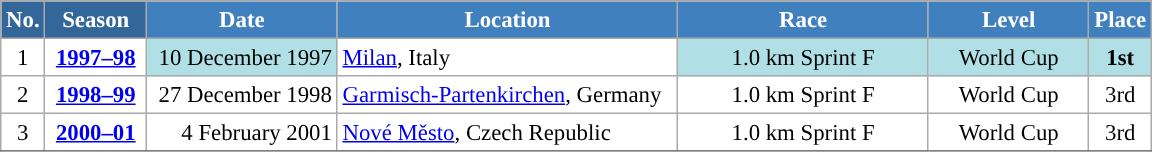<table class="wikitable sortable" style="font-size:95%; text-align:center; border:grey solid 1px; border-collapse:collapse; background:#ffffff;">
<tr style="background:#efefef;">
<th style="background-color:#369; color:white;">No.</th>
<th style="background-color:#369; color:white;">Season</th>
<th style="background-color:#4180be; color:white; width:120px;">Date</th>
<th style="background-color:#4180be; color:white; width:220px;">Location</th>
<th style="background-color:#4180be; color:white; width:160px;">Race</th>
<th style="background-color:#4180be; color:white; width:100px;">Level</th>
<th style="background-color:#4180be; color:white;">Place</th>
</tr>
<tr>
<td align=center>1</td>
<td rowspan=1 align=center><strong><a href='#'>1997–98</a></strong></td>
<td bgcolor="#BOEOE6" align=right>10 December 1997</td>
<td align=left> <a href='#'>Milan</a>, Italy</td>
<td bgcolor="#BOEOE6">1.0 km Sprint F</td>
<td bgcolor="#BOEOE6">World Cup</td>
<td bgcolor="#BOEOE6"><strong>1st</strong></td>
</tr>
<tr>
<td align=center>2</td>
<td rowspan=1 align=center><strong> <a href='#'>1998–99</a> </strong></td>
<td align=right>27 December 1998</td>
<td align=left> <a href='#'>Garmisch-Partenkirchen</a>, Germany</td>
<td>1.0 km Sprint F</td>
<td>World Cup</td>
<td>3rd</td>
</tr>
<tr>
<td align=center>3</td>
<td rowspan=1 align=center><strong> <a href='#'>2000–01</a> </strong></td>
<td align=right>4 February 2001</td>
<td align=left> <a href='#'>Nové Město</a>, Czech Republic</td>
<td>1.0 km Sprint F</td>
<td>World Cup</td>
<td>3rd</td>
</tr>
<tr>
</tr>
</table>
